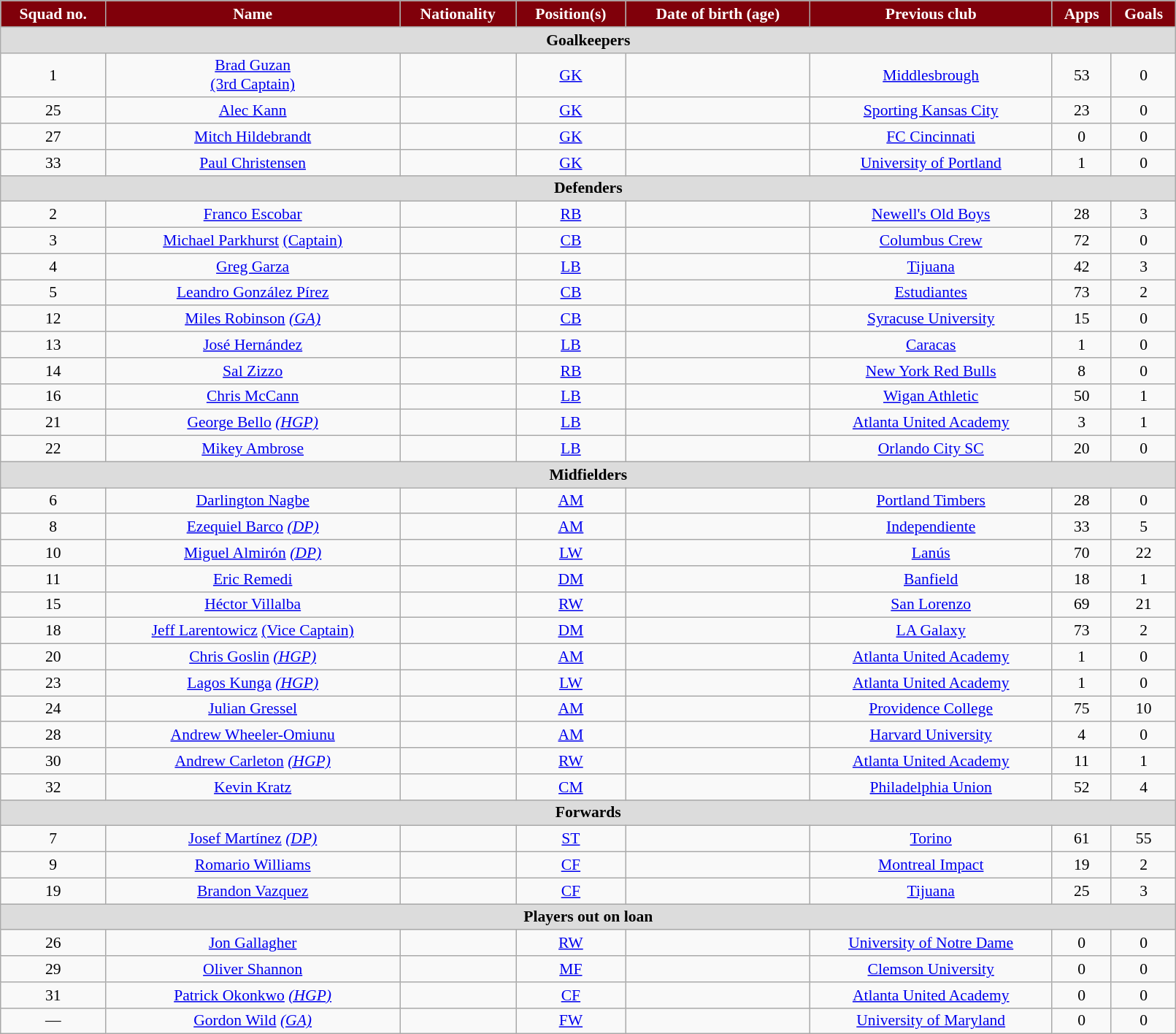<table class="wikitable" style="text-align:center; font-size:90%; width:85%">
<tr>
<th style="background:#80000a; color:#fff; text-align:center;">Squad no.</th>
<th style="background:#80000a; color:#fff; text-align:center;">Name</th>
<th style="background:#80000a; color:#fff; text-align:center;">Nationality</th>
<th style="background:#80000a; color:#fff; text-align:center;">Position(s)</th>
<th style="background:#80000a; color:#fff; text-align:center;">Date of birth (age)</th>
<th style="background:#80000a; color:#fff; text-align:center;">Previous club</th>
<th style="background:#80000a; color:#fff; text-align:center;">Apps</th>
<th style="background:#80000a; color:#fff; text-align:center;">Goals</th>
</tr>
<tr>
<th colspan="8" style="background:#dcdcdc; text-align:center;">Goalkeepers</th>
</tr>
<tr>
<td>1</td>
<td><a href='#'>Brad Guzan</a><br><a href='#'>(3rd Captain)</a></td>
<td></td>
<td><a href='#'>GK</a></td>
<td></td>
<td> <a href='#'>Middlesbrough</a></td>
<td>53</td>
<td>0</td>
</tr>
<tr>
<td>25</td>
<td><a href='#'>Alec Kann</a></td>
<td></td>
<td><a href='#'>GK</a></td>
<td></td>
<td> <a href='#'>Sporting Kansas City</a></td>
<td>23</td>
<td>0</td>
</tr>
<tr>
<td>27</td>
<td><a href='#'>Mitch Hildebrandt</a></td>
<td></td>
<td><a href='#'>GK</a></td>
<td></td>
<td> <a href='#'>FC Cincinnati</a></td>
<td>0</td>
<td>0</td>
</tr>
<tr>
<td>33</td>
<td><a href='#'>Paul Christensen</a></td>
<td></td>
<td><a href='#'>GK</a></td>
<td></td>
<td> <a href='#'>University of Portland</a></td>
<td>1</td>
<td>0</td>
</tr>
<tr>
<th colspan="8" style="background:#dcdcdc; text-align:center;">Defenders</th>
</tr>
<tr>
<td>2</td>
<td><a href='#'>Franco Escobar</a></td>
<td></td>
<td><a href='#'>RB</a></td>
<td></td>
<td> <a href='#'>Newell's Old Boys</a></td>
<td>28</td>
<td>3</td>
</tr>
<tr>
<td>3</td>
<td><a href='#'>Michael Parkhurst</a> <a href='#'>(Captain)</a></td>
<td></td>
<td><a href='#'>CB</a></td>
<td></td>
<td> <a href='#'>Columbus Crew</a></td>
<td>72</td>
<td>0</td>
</tr>
<tr>
<td>4</td>
<td><a href='#'>Greg Garza</a></td>
<td></td>
<td><a href='#'>LB</a></td>
<td></td>
<td> <a href='#'>Tijuana</a></td>
<td>42</td>
<td>3</td>
</tr>
<tr>
<td>5</td>
<td><a href='#'>Leandro González Pírez</a></td>
<td></td>
<td><a href='#'>CB</a></td>
<td></td>
<td> <a href='#'>Estudiantes</a></td>
<td>73</td>
<td>2</td>
</tr>
<tr>
<td>12</td>
<td><a href='#'>Miles Robinson</a> <em><a href='#'>(GA)</a></em></td>
<td></td>
<td><a href='#'>CB</a></td>
<td></td>
<td> <a href='#'>Syracuse University</a></td>
<td>15</td>
<td>0</td>
</tr>
<tr>
<td>13</td>
<td><a href='#'>José Hernández</a></td>
<td></td>
<td><a href='#'>LB</a></td>
<td></td>
<td> <a href='#'>Caracas</a></td>
<td>1</td>
<td>0</td>
</tr>
<tr>
<td>14</td>
<td><a href='#'>Sal Zizzo</a></td>
<td></td>
<td><a href='#'>RB</a></td>
<td></td>
<td> <a href='#'>New York Red Bulls</a></td>
<td>8</td>
<td>0</td>
</tr>
<tr>
<td>16</td>
<td><a href='#'>Chris McCann</a></td>
<td></td>
<td><a href='#'>LB</a></td>
<td></td>
<td> <a href='#'>Wigan Athletic</a></td>
<td>50</td>
<td>1</td>
</tr>
<tr>
<td>21</td>
<td><a href='#'>George Bello</a> <em><a href='#'>(HGP)</a></em></td>
<td></td>
<td><a href='#'>LB</a></td>
<td></td>
<td> <a href='#'>Atlanta United Academy</a></td>
<td>3</td>
<td>1</td>
</tr>
<tr>
<td>22</td>
<td><a href='#'>Mikey Ambrose</a></td>
<td></td>
<td><a href='#'>LB</a></td>
<td></td>
<td> <a href='#'>Orlando City SC</a></td>
<td>20</td>
<td>0</td>
</tr>
<tr>
<th colspan="8" style="background:#dcdcdc; text-align:center;">Midfielders</th>
</tr>
<tr>
<td>6</td>
<td><a href='#'>Darlington Nagbe</a></td>
<td></td>
<td><a href='#'>AM</a></td>
<td></td>
<td> <a href='#'>Portland Timbers</a></td>
<td>28</td>
<td>0</td>
</tr>
<tr>
<td>8</td>
<td><a href='#'>Ezequiel Barco</a> <em><a href='#'>(DP)</a></em></td>
<td></td>
<td><a href='#'>AM</a></td>
<td></td>
<td> <a href='#'>Independiente</a></td>
<td>33</td>
<td>5</td>
</tr>
<tr>
<td>10</td>
<td><a href='#'>Miguel Almirón</a> <em><a href='#'>(DP)</a></em></td>
<td></td>
<td><a href='#'>LW</a></td>
<td></td>
<td> <a href='#'>Lanús</a></td>
<td>70</td>
<td>22</td>
</tr>
<tr>
<td>11</td>
<td><a href='#'>Eric Remedi</a></td>
<td></td>
<td><a href='#'>DM</a></td>
<td></td>
<td> <a href='#'>Banfield</a></td>
<td>18</td>
<td>1</td>
</tr>
<tr>
<td>15</td>
<td><a href='#'>Héctor Villalba</a></td>
<td></td>
<td><a href='#'>RW</a></td>
<td></td>
<td> <a href='#'>San Lorenzo</a></td>
<td>69</td>
<td>21</td>
</tr>
<tr>
<td>18</td>
<td><a href='#'>Jeff Larentowicz</a> <a href='#'>(Vice Captain)</a></td>
<td></td>
<td><a href='#'>DM</a></td>
<td></td>
<td> <a href='#'>LA Galaxy</a></td>
<td>73</td>
<td>2</td>
</tr>
<tr>
<td>20</td>
<td><a href='#'>Chris Goslin</a> <em><a href='#'>(HGP)</a></em></td>
<td></td>
<td><a href='#'>AM</a></td>
<td></td>
<td> <a href='#'>Atlanta United Academy</a></td>
<td>1</td>
<td>0</td>
</tr>
<tr>
<td>23</td>
<td><a href='#'>Lagos Kunga</a> <em><a href='#'>(HGP)</a></em></td>
<td></td>
<td><a href='#'>LW</a></td>
<td></td>
<td> <a href='#'>Atlanta United Academy</a></td>
<td>1</td>
<td>0</td>
</tr>
<tr>
<td>24</td>
<td><a href='#'>Julian Gressel</a></td>
<td></td>
<td><a href='#'>AM</a></td>
<td></td>
<td> <a href='#'>Providence College</a></td>
<td>75</td>
<td>10</td>
</tr>
<tr>
<td>28</td>
<td><a href='#'>Andrew Wheeler-Omiunu</a></td>
<td></td>
<td><a href='#'>AM</a></td>
<td></td>
<td> <a href='#'>Harvard University</a></td>
<td>4</td>
<td>0</td>
</tr>
<tr>
<td>30</td>
<td><a href='#'>Andrew Carleton</a> <em><a href='#'>(HGP)</a></em></td>
<td></td>
<td><a href='#'>RW</a></td>
<td></td>
<td> <a href='#'>Atlanta United Academy</a></td>
<td>11</td>
<td>1</td>
</tr>
<tr>
<td>32</td>
<td><a href='#'>Kevin Kratz</a></td>
<td></td>
<td><a href='#'>CM</a></td>
<td></td>
<td> <a href='#'>Philadelphia Union</a></td>
<td>52</td>
<td>4</td>
</tr>
<tr>
<th colspan="8" style="background:#dcdcdc; text-align:center;">Forwards</th>
</tr>
<tr>
<td>7</td>
<td><a href='#'>Josef Martínez</a> <em><a href='#'>(DP)</a></em></td>
<td></td>
<td><a href='#'>ST</a></td>
<td></td>
<td> <a href='#'>Torino</a></td>
<td>61</td>
<td>55</td>
</tr>
<tr>
<td>9</td>
<td><a href='#'>Romario Williams</a></td>
<td></td>
<td><a href='#'>CF</a></td>
<td></td>
<td> <a href='#'>Montreal Impact</a></td>
<td>19</td>
<td>2</td>
</tr>
<tr>
<td>19</td>
<td><a href='#'>Brandon Vazquez</a></td>
<td></td>
<td><a href='#'>CF</a></td>
<td></td>
<td> <a href='#'>Tijuana</a></td>
<td>25</td>
<td>3</td>
</tr>
<tr>
<th colspan="8" style="background:#dcdcdc; text-align:center;">Players out on loan</th>
</tr>
<tr>
<td>26</td>
<td><a href='#'>Jon Gallagher</a></td>
<td></td>
<td><a href='#'>RW</a></td>
<td></td>
<td> <a href='#'>University of Notre Dame</a></td>
<td>0</td>
<td>0</td>
</tr>
<tr>
<td>29</td>
<td><a href='#'>Oliver Shannon</a></td>
<td></td>
<td><a href='#'>MF</a></td>
<td></td>
<td> <a href='#'>Clemson University</a></td>
<td>0</td>
<td>0</td>
</tr>
<tr>
<td>31</td>
<td><a href='#'>Patrick Okonkwo</a> <em><a href='#'>(HGP)</a></em></td>
<td></td>
<td><a href='#'>CF</a></td>
<td></td>
<td> <a href='#'>Atlanta United Academy</a></td>
<td>0</td>
<td>0</td>
</tr>
<tr>
<td>—</td>
<td><a href='#'>Gordon Wild</a> <em><a href='#'>(GA)</a></em></td>
<td></td>
<td><a href='#'>FW</a></td>
<td></td>
<td> <a href='#'>University of Maryland</a></td>
<td>0</td>
<td>0</td>
</tr>
</table>
